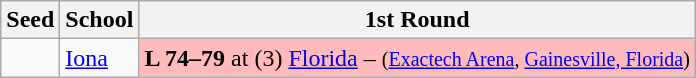<table class="sortable wikitable" style="white-space:nowrap;">
<tr>
<th>Seed</th>
<th>School</th>
<th>1st Round</th>
</tr>
<tr>
<td></td>
<td><a href='#'>Iona</a></td>
<td style="background:#fbb;"><strong>L 74–79</strong> at (3) <a href='#'>Florida</a> – <small>(<a href='#'>Exactech Arena</a>, <a href='#'>Gainesville, Florida</a>)</small></td>
</tr>
</table>
